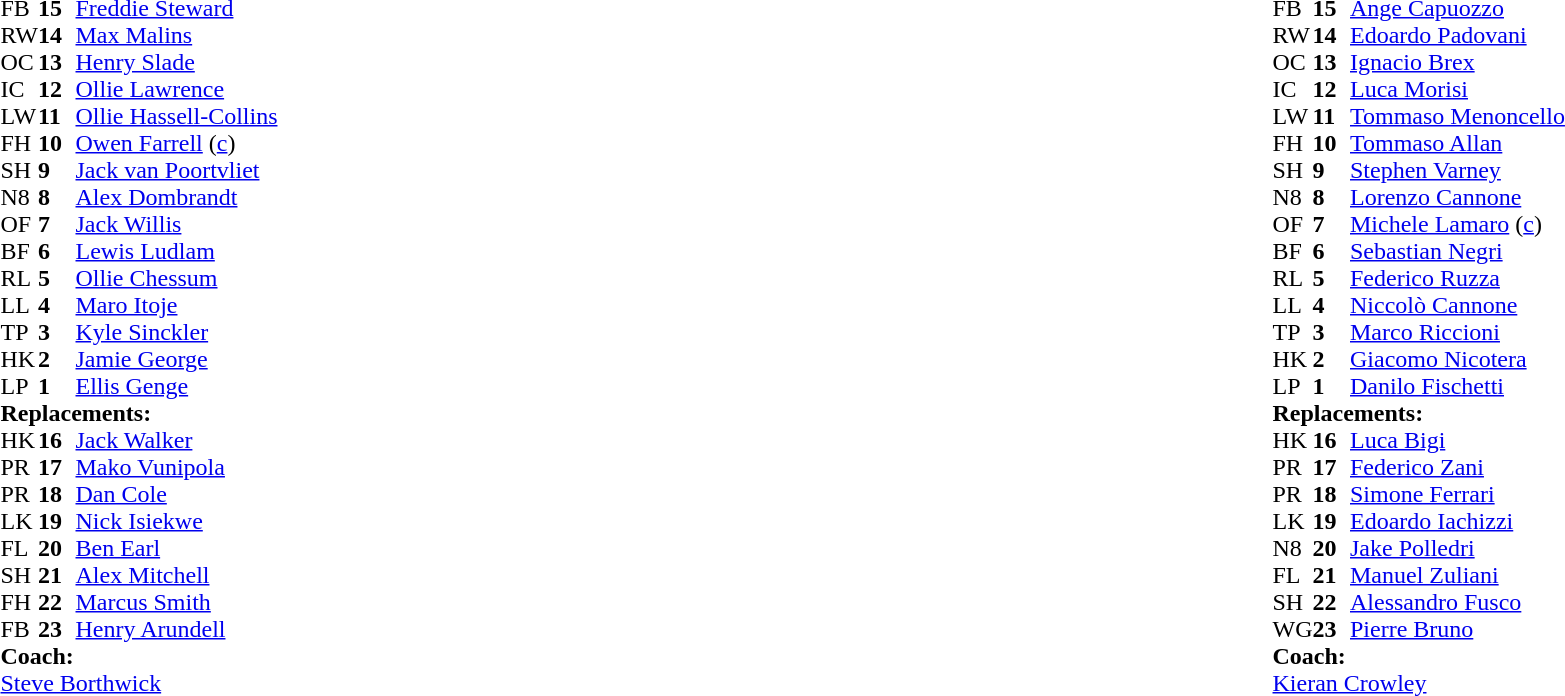<table style="width:100%">
<tr>
<td style="vertical-align:top; width:50%"><br><table cellspacing="0" cellpadding="0">
<tr>
<th width="25"></th>
<th width="25"></th>
</tr>
<tr>
<td>FB</td>
<td><strong>15</strong></td>
<td><a href='#'>Freddie Steward</a></td>
</tr>
<tr>
<td>RW</td>
<td><strong>14</strong></td>
<td><a href='#'>Max Malins</a></td>
</tr>
<tr>
<td>OC</td>
<td><strong>13</strong></td>
<td><a href='#'>Henry Slade</a></td>
<td></td>
<td></td>
</tr>
<tr>
<td>IC</td>
<td><strong>12</strong></td>
<td><a href='#'>Ollie Lawrence</a></td>
</tr>
<tr>
<td>LW</td>
<td><strong>11</strong></td>
<td><a href='#'>Ollie Hassell-Collins</a></td>
<td></td>
<td></td>
</tr>
<tr>
<td>FH</td>
<td><strong>10</strong></td>
<td><a href='#'>Owen Farrell</a> (<a href='#'>c</a>)</td>
</tr>
<tr>
<td>SH</td>
<td><strong>9</strong></td>
<td><a href='#'>Jack van Poortvliet</a></td>
<td></td>
<td></td>
</tr>
<tr>
<td>N8</td>
<td><strong>8</strong></td>
<td><a href='#'>Alex Dombrandt</a></td>
<td></td>
<td></td>
</tr>
<tr>
<td>OF</td>
<td><strong>7</strong></td>
<td><a href='#'>Jack Willis</a></td>
<td></td>
<td></td>
</tr>
<tr>
<td>BF</td>
<td><strong>6</strong></td>
<td><a href='#'>Lewis Ludlam</a></td>
</tr>
<tr>
<td>RL</td>
<td><strong>5</strong></td>
<td><a href='#'>Ollie Chessum</a></td>
</tr>
<tr>
<td>LL</td>
<td><strong>4</strong></td>
<td><a href='#'>Maro Itoje</a></td>
</tr>
<tr>
<td>TP</td>
<td><strong>3</strong></td>
<td><a href='#'>Kyle Sinckler</a></td>
<td></td>
<td></td>
</tr>
<tr>
<td>HK</td>
<td><strong>2</strong></td>
<td><a href='#'>Jamie George</a></td>
<td></td>
<td></td>
</tr>
<tr>
<td>LP</td>
<td><strong>1</strong></td>
<td><a href='#'>Ellis Genge</a></td>
<td></td>
<td></td>
</tr>
<tr>
<td colspan="3"><strong>Replacements:</strong></td>
</tr>
<tr>
<td>HK</td>
<td><strong>16</strong></td>
<td><a href='#'>Jack Walker</a></td>
<td></td>
<td></td>
</tr>
<tr>
<td>PR</td>
<td><strong>17</strong></td>
<td><a href='#'>Mako Vunipola</a></td>
<td></td>
<td></td>
</tr>
<tr>
<td>PR</td>
<td><strong>18</strong></td>
<td><a href='#'>Dan Cole</a></td>
<td></td>
<td></td>
</tr>
<tr>
<td>LK</td>
<td><strong>19</strong></td>
<td><a href='#'>Nick Isiekwe</a></td>
<td></td>
<td></td>
</tr>
<tr>
<td>FL</td>
<td><strong>20</strong></td>
<td><a href='#'>Ben Earl</a></td>
<td></td>
<td></td>
</tr>
<tr>
<td>SH</td>
<td><strong>21</strong></td>
<td><a href='#'>Alex Mitchell</a></td>
<td></td>
<td></td>
</tr>
<tr>
<td>FH</td>
<td><strong>22</strong></td>
<td><a href='#'>Marcus Smith</a></td>
<td></td>
<td></td>
</tr>
<tr>
<td>FB</td>
<td><strong>23</strong></td>
<td><a href='#'>Henry Arundell</a></td>
<td></td>
<td></td>
</tr>
<tr>
<td colspan="3"><strong>Coach:</strong></td>
</tr>
<tr>
<td colspan="3"> <a href='#'>Steve Borthwick</a></td>
</tr>
</table>
</td>
<td style="vertical-align:top"></td>
<td style="vertical-align:top;width:50%"><br><table cellspacing="0" cellpadding="0" style="margin:auto">
<tr>
<th width="25"></th>
<th width="25"></th>
</tr>
<tr>
<td>FB</td>
<td><strong>15</strong></td>
<td><a href='#'>Ange Capuozzo</a></td>
</tr>
<tr>
<td>RW</td>
<td><strong>14</strong></td>
<td><a href='#'>Edoardo Padovani</a></td>
</tr>
<tr>
<td>OC</td>
<td><strong>13</strong></td>
<td><a href='#'>Ignacio Brex</a></td>
</tr>
<tr>
<td>IC</td>
<td><strong>12</strong></td>
<td><a href='#'>Luca Morisi</a></td>
<td></td>
<td></td>
</tr>
<tr>
<td>LW</td>
<td><strong>11</strong></td>
<td><a href='#'>Tommaso Menoncello</a></td>
</tr>
<tr>
<td>FH</td>
<td><strong>10</strong></td>
<td><a href='#'>Tommaso Allan</a></td>
</tr>
<tr>
<td>SH</td>
<td><strong>9</strong></td>
<td><a href='#'>Stephen Varney</a></td>
<td></td>
<td></td>
</tr>
<tr>
<td>N8</td>
<td><strong>8</strong></td>
<td><a href='#'>Lorenzo Cannone</a></td>
<td></td>
<td></td>
<td></td>
</tr>
<tr>
<td>OF</td>
<td><strong>7</strong></td>
<td><a href='#'>Michele Lamaro</a> (<a href='#'>c</a>)</td>
<td></td>
<td></td>
</tr>
<tr>
<td>BF</td>
<td><strong>6</strong></td>
<td><a href='#'>Sebastian Negri</a></td>
<td></td>
<td></td>
<td></td>
<td></td>
</tr>
<tr>
<td>RL</td>
<td><strong>5</strong></td>
<td><a href='#'>Federico Ruzza</a></td>
</tr>
<tr>
<td>LL</td>
<td><strong>4</strong></td>
<td><a href='#'>Niccolò Cannone</a></td>
<td></td>
<td></td>
<td></td>
</tr>
<tr>
<td>TP</td>
<td><strong>3</strong></td>
<td><a href='#'>Marco Riccioni</a></td>
<td></td>
<td></td>
<td></td>
<td></td>
</tr>
<tr>
<td>HK</td>
<td><strong>2</strong></td>
<td><a href='#'>Giacomo Nicotera</a></td>
<td></td>
<td></td>
</tr>
<tr>
<td>LP</td>
<td><strong>1</strong></td>
<td><a href='#'>Danilo Fischetti</a></td>
<td></td>
<td></td>
</tr>
<tr>
<td colspan="3"><strong>Replacements:</strong></td>
</tr>
<tr>
<td>HK</td>
<td><strong>16</strong></td>
<td><a href='#'>Luca Bigi</a></td>
<td></td>
<td></td>
</tr>
<tr>
<td>PR</td>
<td><strong>17</strong></td>
<td><a href='#'>Federico Zani</a></td>
<td></td>
<td></td>
</tr>
<tr>
<td>PR</td>
<td><strong>18</strong></td>
<td><a href='#'>Simone Ferrari</a></td>
<td></td>
<td></td>
</tr>
<tr>
<td>LK</td>
<td><strong>19</strong></td>
<td><a href='#'>Edoardo Iachizzi</a></td>
<td></td>
<td></td>
</tr>
<tr>
<td>N8</td>
<td><strong>20</strong></td>
<td><a href='#'>Jake Polledri</a></td>
<td></td>
<td></td>
<td></td>
</tr>
<tr>
<td>FL</td>
<td><strong>21</strong></td>
<td><a href='#'>Manuel Zuliani</a></td>
<td></td>
<td></td>
<td></td>
</tr>
<tr>
<td>SH</td>
<td><strong>22</strong></td>
<td><a href='#'>Alessandro Fusco</a></td>
<td></td>
<td></td>
</tr>
<tr>
<td>WG</td>
<td><strong>23</strong></td>
<td><a href='#'>Pierre Bruno</a></td>
<td></td>
<td></td>
</tr>
<tr>
<td colspan="3"><strong>Coach:</strong></td>
</tr>
<tr>
<td colspan="3"> <a href='#'>Kieran Crowley</a></td>
</tr>
</table>
</td>
</tr>
</table>
